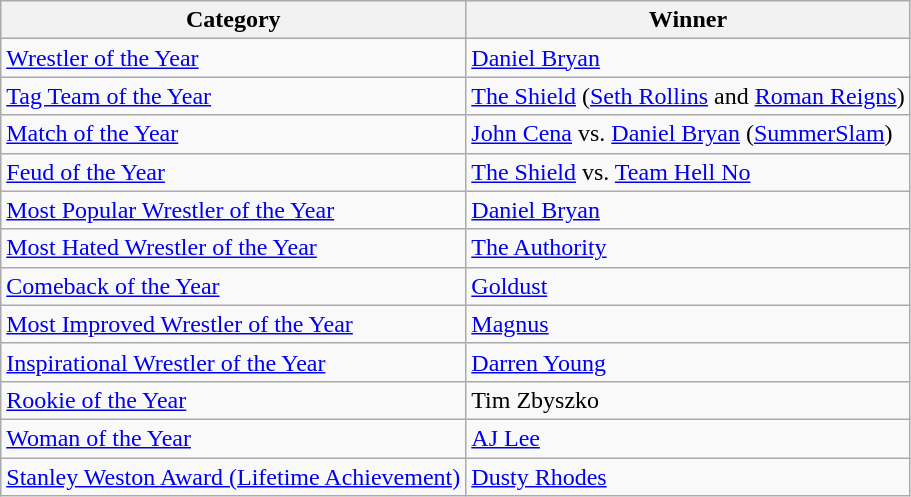<table class="wikitable">
<tr>
<th>Category</th>
<th>Winner</th>
</tr>
<tr>
<td><a href='#'>Wrestler of the Year</a></td>
<td><a href='#'>Daniel Bryan</a></td>
</tr>
<tr>
<td><a href='#'>Tag Team of the Year</a></td>
<td><a href='#'>The Shield</a> (<a href='#'>Seth Rollins</a> and <a href='#'>Roman Reigns</a>)</td>
</tr>
<tr>
<td><a href='#'>Match of the Year</a></td>
<td><a href='#'>John Cena</a> vs. <a href='#'>Daniel Bryan</a> (<a href='#'>SummerSlam</a>)</td>
</tr>
<tr>
<td><a href='#'>Feud of the Year</a></td>
<td><a href='#'>The Shield</a> vs. <a href='#'>Team Hell No</a></td>
</tr>
<tr>
<td><a href='#'>Most Popular Wrestler of the Year</a></td>
<td><a href='#'>Daniel Bryan</a></td>
</tr>
<tr>
<td><a href='#'>Most Hated Wrestler of the Year</a></td>
<td><a href='#'>The Authority</a></td>
</tr>
<tr>
<td><a href='#'>Comeback of the Year</a></td>
<td><a href='#'>Goldust</a></td>
</tr>
<tr>
<td><a href='#'>Most Improved Wrestler of the Year</a></td>
<td><a href='#'>Magnus</a></td>
</tr>
<tr>
<td><a href='#'>Inspirational Wrestler of the Year</a></td>
<td><a href='#'>Darren Young</a></td>
</tr>
<tr>
<td><a href='#'>Rookie of the Year</a></td>
<td>Tim Zbyszko</td>
</tr>
<tr>
<td><a href='#'>Woman of the Year</a></td>
<td><a href='#'>AJ Lee</a></td>
</tr>
<tr>
<td><a href='#'>Stanley Weston Award (Lifetime Achievement)</a></td>
<td><a href='#'>Dusty Rhodes</a></td>
</tr>
</table>
